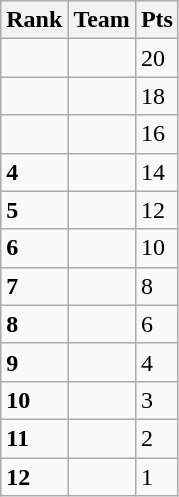<table class="wikitable">
<tr>
<th>Rank</th>
<th>Team</th>
<th>Pts</th>
</tr>
<tr>
<td></td>
<td align="left"></td>
<td>20</td>
</tr>
<tr>
<td></td>
<td align="left"></td>
<td>18</td>
</tr>
<tr>
<td></td>
<td align="left"></td>
<td>16</td>
</tr>
<tr>
<td><strong>4</strong></td>
<td align="left"></td>
<td>14</td>
</tr>
<tr>
<td><strong>5</strong></td>
<td align="left"></td>
<td>12</td>
</tr>
<tr>
<td><strong>6</strong></td>
<td align="left"></td>
<td>10</td>
</tr>
<tr>
<td><strong>7</strong></td>
<td align="left"></td>
<td>8</td>
</tr>
<tr>
<td><strong>8</strong></td>
<td align="left"></td>
<td>6</td>
</tr>
<tr>
<td><strong>9</strong></td>
<td align="left"></td>
<td>4</td>
</tr>
<tr>
<td><strong>10</strong></td>
<td align="left"></td>
<td>3</td>
</tr>
<tr>
<td><strong>11</strong></td>
<td align="left"></td>
<td>2</td>
</tr>
<tr>
<td><strong>12</strong></td>
<td align="left"></td>
<td>1</td>
</tr>
</table>
